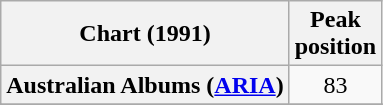<table class="wikitable sortable plainrowheaders" style="text-align:center">
<tr>
<th scope="col">Chart (1991)</th>
<th scope="col">Peak<br>position</th>
</tr>
<tr>
<th scope="row">Australian Albums (<a href='#'>ARIA</a>)</th>
<td>83</td>
</tr>
<tr>
</tr>
<tr>
</tr>
<tr>
</tr>
<tr>
</tr>
<tr>
</tr>
<tr>
</tr>
</table>
